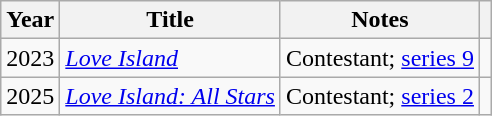<table class="wikitable">
<tr>
<th>Year</th>
<th>Title</th>
<th>Notes</th>
<th></th>
</tr>
<tr>
<td>2023</td>
<td><em><a href='#'>Love Island</a></em></td>
<td>Contestant; <a href='#'>series 9</a></td>
<td align="center"></td>
</tr>
<tr>
<td>2025</td>
<td><em><a href='#'>Love Island: All Stars</a></em></td>
<td>Contestant; <a href='#'>series 2</a></td>
<td align="center"></td>
</tr>
</table>
